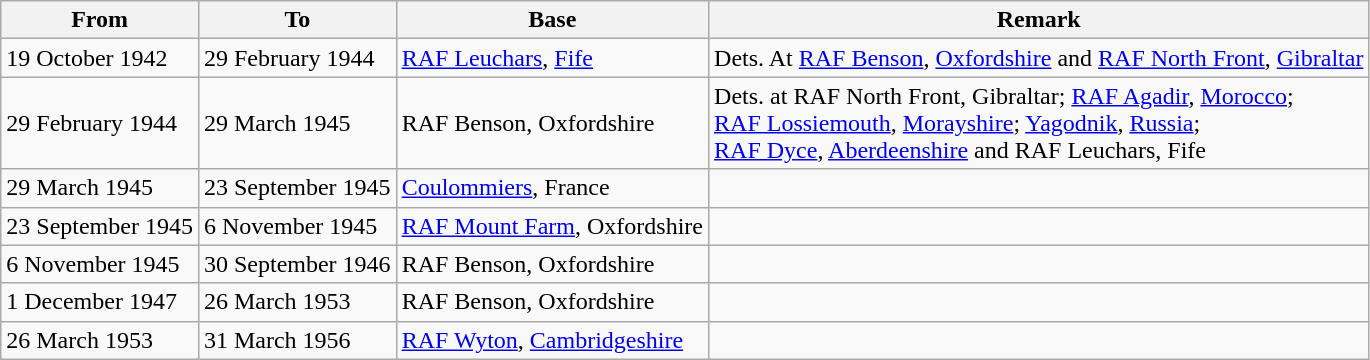<table class="wikitable">
<tr>
<th>From</th>
<th>To</th>
<th>Base</th>
<th>Remark</th>
</tr>
<tr>
<td>19 October 1942</td>
<td>29 February 1944</td>
<td><a href='#'>RAF Leuchars</a>, <a href='#'>Fife</a></td>
<td>Dets. At <a href='#'>RAF Benson</a>, <a href='#'>Oxfordshire</a> and <a href='#'>RAF North Front</a>, <a href='#'>Gibraltar</a></td>
</tr>
<tr>
<td>29 February 1944</td>
<td>29 March 1945</td>
<td>RAF Benson, Oxfordshire</td>
<td>Dets. at RAF North Front, Gibraltar; <a href='#'>RAF Agadir</a>, <a href='#'>Morocco</a>;<br> <a href='#'>RAF Lossiemouth</a>, <a href='#'>Morayshire</a>; <a href='#'>Yagodnik</a>, <a href='#'>Russia</a>;<br> <a href='#'>RAF Dyce</a>, <a href='#'>Aberdeenshire</a> and RAF Leuchars, Fife</td>
</tr>
<tr>
<td>29 March 1945</td>
<td>23 September 1945</td>
<td><a href='#'>Coulommiers</a>, France</td>
<td></td>
</tr>
<tr>
<td>23 September 1945</td>
<td>6 November 1945</td>
<td><a href='#'>RAF Mount Farm</a>, Oxfordshire</td>
<td></td>
</tr>
<tr>
<td>6 November 1945</td>
<td>30 September 1946</td>
<td>RAF Benson, Oxfordshire</td>
<td></td>
</tr>
<tr>
<td>1 December 1947</td>
<td>26 March 1953</td>
<td>RAF Benson, Oxfordshire</td>
<td></td>
</tr>
<tr>
<td>26 March 1953</td>
<td>31 March 1956</td>
<td><a href='#'>RAF Wyton</a>, <a href='#'>Cambridgeshire</a></td>
<td></td>
</tr>
</table>
